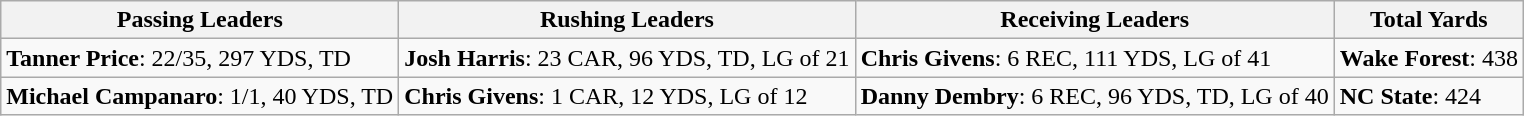<table class="wikitable">
<tr>
<th>Passing Leaders</th>
<th>Rushing Leaders</th>
<th>Receiving Leaders</th>
<th>Total Yards</th>
</tr>
<tr>
<td><strong>Tanner Price</strong>: 22/35, 297 YDS, TD</td>
<td><strong>Josh Harris</strong>: 23 CAR, 96 YDS, TD, LG of 21</td>
<td><strong>Chris Givens</strong>: 6 REC, 111 YDS, LG of 41</td>
<td><strong>Wake Forest</strong>: 438</td>
</tr>
<tr>
<td><strong>Michael Campanaro</strong>: 1/1, 40 YDS, TD</td>
<td><strong>Chris Givens</strong>: 1 CAR, 12 YDS, LG of 12</td>
<td><strong>Danny Dembry</strong>: 6 REC, 96 YDS, TD, LG of 40</td>
<td><strong>NC State</strong>: 424</td>
</tr>
</table>
